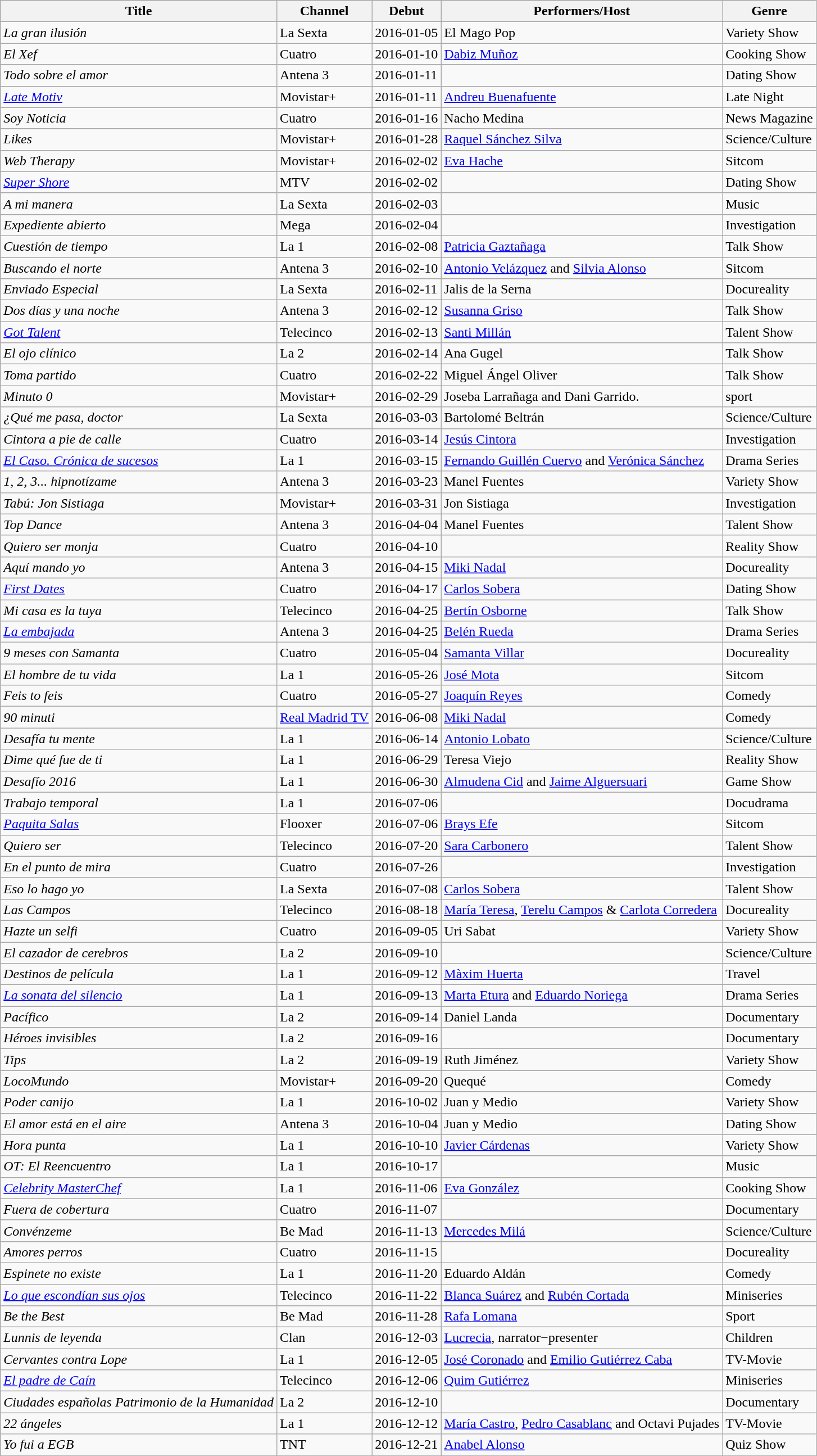<table class="wikitable sortable">
<tr>
<th>Title</th>
<th>Channel</th>
<th>Debut</th>
<th>Performers/Host</th>
<th>Genre</th>
</tr>
<tr>
<td><em>La gran ilusión</em></td>
<td>La Sexta</td>
<td>2016-01-05</td>
<td>El Mago Pop</td>
<td>Variety Show</td>
</tr>
<tr>
<td><em> El Xef</em></td>
<td>Cuatro</td>
<td>2016-01-10</td>
<td><a href='#'>Dabiz Muñoz</a></td>
<td>Cooking Show</td>
</tr>
<tr>
<td><em>Todo sobre el amor</em></td>
<td>Antena 3</td>
<td>2016-01-11</td>
<td></td>
<td>Dating Show</td>
</tr>
<tr>
<td><em> <a href='#'>Late Motiv</a></em></td>
<td>Movistar+</td>
<td>2016-01-11</td>
<td><a href='#'>Andreu Buenafuente</a></td>
<td>Late Night</td>
</tr>
<tr>
<td><em>Soy Noticia</em></td>
<td>Cuatro</td>
<td>2016-01-16</td>
<td>Nacho Medina</td>
<td>News Magazine</td>
</tr>
<tr>
<td><em>Likes</em></td>
<td>Movistar+</td>
<td>2016-01-28</td>
<td><a href='#'>Raquel Sánchez Silva</a></td>
<td>Science/Culture</td>
</tr>
<tr>
<td><em>Web Therapy</em></td>
<td>Movistar+</td>
<td>2016-02-02</td>
<td><a href='#'>Eva Hache</a></td>
<td>Sitcom</td>
</tr>
<tr>
<td><em><a href='#'>Super Shore</a></em></td>
<td>MTV</td>
<td>2016-02-02</td>
<td></td>
<td>Dating Show</td>
</tr>
<tr>
<td><em> A mi manera</em></td>
<td>La Sexta</td>
<td>2016-02-03</td>
<td></td>
<td>Music</td>
</tr>
<tr>
<td><em>Expediente abierto</em></td>
<td>Mega</td>
<td>2016-02-04</td>
<td></td>
<td>Investigation</td>
</tr>
<tr>
<td><em>Cuestión de tiempo</em></td>
<td>La 1</td>
<td>2016-02-08</td>
<td><a href='#'>Patricia Gaztañaga</a></td>
<td>Talk Show</td>
</tr>
<tr>
<td><em> Buscando el norte</em></td>
<td>Antena 3</td>
<td>2016-02-10</td>
<td><a href='#'>Antonio Velázquez</a> and <a href='#'>Silvia Alonso</a></td>
<td>Sitcom</td>
</tr>
<tr>
<td><em> Enviado Especial</em></td>
<td>La Sexta</td>
<td>2016-02-11</td>
<td>Jalis de la Serna</td>
<td>Docureality</td>
</tr>
<tr>
<td><em> Dos días y una noche</em></td>
<td>Antena 3</td>
<td>2016-02-12</td>
<td><a href='#'>Susanna Griso</a></td>
<td>Talk Show</td>
</tr>
<tr>
<td><em><a href='#'>Got Talent</a></em></td>
<td>Telecinco</td>
<td>2016-02-13</td>
<td><a href='#'>Santi Millán</a></td>
<td>Talent Show</td>
</tr>
<tr>
<td><em> El ojo clínico</em></td>
<td>La 2</td>
<td>2016-02-14</td>
<td>Ana Gugel</td>
<td>Talk Show</td>
</tr>
<tr>
<td><em>Toma partido</em></td>
<td>Cuatro</td>
<td>2016-02-22</td>
<td>Miguel Ángel Oliver</td>
<td>Talk Show</td>
</tr>
<tr>
<td><em> Minuto 0</em></td>
<td>Movistar+</td>
<td>2016-02-29</td>
<td>Joseba Larrañaga and Dani Garrido.</td>
<td>sport</td>
</tr>
<tr>
<td><em>¿Qué me pasa, doctor</em></td>
<td>La Sexta</td>
<td>2016-03-03</td>
<td>Bartolomé Beltrán</td>
<td>Science/Culture</td>
</tr>
<tr>
<td><em>Cintora a pie de calle</em></td>
<td>Cuatro</td>
<td>2016-03-14</td>
<td><a href='#'>Jesús Cintora</a></td>
<td>Investigation</td>
</tr>
<tr>
<td><em> <a href='#'>El Caso. Crónica de sucesos</a></em></td>
<td>La 1</td>
<td>2016-03-15</td>
<td><a href='#'>Fernando Guillén Cuervo</a> and <a href='#'>Verónica Sánchez</a></td>
<td>Drama Series</td>
</tr>
<tr>
<td><em>1, 2, 3... hipnotízame</em></td>
<td>Antena 3</td>
<td>2016-03-23</td>
<td>Manel Fuentes</td>
<td>Variety Show</td>
</tr>
<tr>
<td><em> Tabú: Jon Sistiaga</em></td>
<td>Movistar+</td>
<td>2016-03-31</td>
<td>Jon Sistiaga</td>
<td>Investigation</td>
</tr>
<tr>
<td><em> Top Dance</em></td>
<td>Antena 3</td>
<td>2016-04-04</td>
<td>Manel Fuentes</td>
<td>Talent Show</td>
</tr>
<tr>
<td><em> Quiero ser monja</em></td>
<td>Cuatro</td>
<td>2016-04-10</td>
<td></td>
<td>Reality Show</td>
</tr>
<tr>
<td><em> Aquí mando yo</em></td>
<td>Antena 3</td>
<td>2016-04-15</td>
<td><a href='#'>Miki Nadal</a></td>
<td>Docureality</td>
</tr>
<tr>
<td><em><a href='#'>First Dates</a></em></td>
<td>Cuatro</td>
<td>2016-04-17</td>
<td><a href='#'>Carlos Sobera</a></td>
<td>Dating Show</td>
</tr>
<tr>
<td><em>  Mi casa es la tuya</em></td>
<td>Telecinco</td>
<td>2016-04-25</td>
<td><a href='#'>Bertín Osborne</a></td>
<td>Talk Show</td>
</tr>
<tr>
<td><em><a href='#'>La embajada</a></em></td>
<td>Antena 3</td>
<td>2016-04-25</td>
<td><a href='#'>Belén Rueda</a></td>
<td>Drama Series</td>
</tr>
<tr>
<td><em> 9 meses con Samanta</em></td>
<td>Cuatro</td>
<td>2016-05-04</td>
<td><a href='#'>Samanta Villar</a></td>
<td>Docureality</td>
</tr>
<tr>
<td><em> El hombre de tu vida</em></td>
<td>La 1</td>
<td>2016-05-26</td>
<td><a href='#'>José Mota</a></td>
<td>Sitcom</td>
</tr>
<tr>
<td><em>Feis to feis</em></td>
<td>Cuatro</td>
<td>2016-05-27</td>
<td><a href='#'>Joaquín Reyes</a></td>
<td>Comedy</td>
</tr>
<tr>
<td><em>90 minuti</em></td>
<td><a href='#'>Real Madrid TV</a></td>
<td>2016-06-08</td>
<td><a href='#'>Miki Nadal</a></td>
<td>Comedy</td>
</tr>
<tr>
<td><em>Desafía tu mente</em></td>
<td>La 1</td>
<td>2016-06-14</td>
<td><a href='#'>Antonio Lobato</a></td>
<td>Science/Culture</td>
</tr>
<tr>
<td><em>Dime qué fue de ti</em></td>
<td>La 1</td>
<td>2016-06-29</td>
<td>Teresa Viejo</td>
<td>Reality Show</td>
</tr>
<tr>
<td><em> Desafío 2016</em></td>
<td>La 1</td>
<td>2016-06-30</td>
<td><a href='#'>Almudena Cid</a> and <a href='#'>Jaime Alguersuari</a></td>
<td>Game Show</td>
</tr>
<tr>
<td><em> Trabajo temporal</em></td>
<td>La 1</td>
<td>2016-07-06</td>
<td></td>
<td>Docudrama</td>
</tr>
<tr>
<td><em> <a href='#'>Paquita Salas</a></em></td>
<td>Flooxer</td>
<td>2016-07-06</td>
<td><a href='#'>Brays Efe</a></td>
<td>Sitcom</td>
</tr>
<tr>
<td><em> Quiero ser</em></td>
<td>Telecinco</td>
<td>2016-07-20</td>
<td><a href='#'>Sara Carbonero</a></td>
<td>Talent Show</td>
</tr>
<tr>
<td><em> En el punto de mira</em></td>
<td>Cuatro</td>
<td>2016-07-26</td>
<td></td>
<td>Investigation</td>
</tr>
<tr>
<td><em>  Eso lo hago yo</em></td>
<td>La Sexta</td>
<td>2016-07-08</td>
<td><a href='#'>Carlos Sobera</a></td>
<td>Talent Show</td>
</tr>
<tr>
<td><em>Las Campos</em></td>
<td>Telecinco</td>
<td>2016-08-18</td>
<td><a href='#'>María Teresa</a>, <a href='#'>Terelu Campos</a> & <a href='#'>Carlota Corredera</a></td>
<td>Docureality</td>
</tr>
<tr>
<td><em> Hazte un selfi</em></td>
<td>Cuatro</td>
<td>2016-09-05</td>
<td>Uri Sabat</td>
<td>Variety Show</td>
</tr>
<tr>
<td><em> El cazador de cerebros</em></td>
<td>La 2</td>
<td>2016-09-10</td>
<td></td>
<td>Science/Culture</td>
</tr>
<tr>
<td><em>  Destinos de película</em></td>
<td>La 1</td>
<td>2016-09-12</td>
<td><a href='#'>Màxim Huerta</a></td>
<td>Travel</td>
</tr>
<tr>
<td><em> <a href='#'>La sonata del silencio</a></em></td>
<td>La 1</td>
<td>2016-09-13</td>
<td><a href='#'>Marta Etura</a> and <a href='#'>Eduardo Noriega</a></td>
<td>Drama Series</td>
</tr>
<tr>
<td><em>Pacífico</em></td>
<td>La 2</td>
<td>2016-09-14</td>
<td>Daniel Landa</td>
<td>Documentary</td>
</tr>
<tr>
<td><em>Héroes invisibles</em></td>
<td>La 2</td>
<td>2016-09-16</td>
<td></td>
<td>Documentary</td>
</tr>
<tr>
<td><em> Tips</em></td>
<td>La 2</td>
<td>2016-09-19</td>
<td>Ruth Jiménez</td>
<td>Variety Show</td>
</tr>
<tr>
<td><em>LocoMundo</em></td>
<td>Movistar+</td>
<td>2016-09-20</td>
<td>Quequé</td>
<td>Comedy</td>
</tr>
<tr>
<td><em>Poder canijo</em></td>
<td>La 1</td>
<td>2016-10-02</td>
<td>Juan y Medio</td>
<td>Variety Show</td>
</tr>
<tr>
<td><em> El amor está en el aire</em></td>
<td>Antena 3</td>
<td>2016-10-04</td>
<td>Juan y Medio</td>
<td>Dating Show</td>
</tr>
<tr>
<td><em> Hora punta</em></td>
<td>La 1</td>
<td>2016-10-10</td>
<td><a href='#'>Javier Cárdenas</a></td>
<td>Variety Show</td>
</tr>
<tr>
<td><em> OT: El Reencuentro</em></td>
<td>La 1</td>
<td>2016-10-17</td>
<td></td>
<td>Music</td>
</tr>
<tr>
<td><em> <a href='#'>Celebrity MasterChef</a></em></td>
<td>La 1</td>
<td>2016-11-06</td>
<td><a href='#'>Eva González</a></td>
<td>Cooking Show</td>
</tr>
<tr>
<td><em> Fuera de cobertura</em></td>
<td>Cuatro</td>
<td>2016-11-07</td>
<td></td>
<td>Documentary</td>
</tr>
<tr>
<td><em> Convénzeme</em></td>
<td>Be Mad</td>
<td>2016-11-13</td>
<td><a href='#'>Mercedes Milá</a></td>
<td>Science/Culture</td>
</tr>
<tr>
<td><em>Amores perros</em></td>
<td>Cuatro</td>
<td>2016-11-15</td>
<td></td>
<td>Docureality</td>
</tr>
<tr>
<td><em> Espinete no existe</em></td>
<td>La 1</td>
<td>2016-11-20</td>
<td>Eduardo Aldán</td>
<td>Comedy</td>
</tr>
<tr>
<td><em> <a href='#'>Lo que escondían sus ojos</a></em></td>
<td>Telecinco</td>
<td>2016-11-22</td>
<td><a href='#'>Blanca Suárez</a> and <a href='#'>Rubén Cortada</a></td>
<td>Miniseries</td>
</tr>
<tr>
<td><em>Be the Best</em></td>
<td>Be Mad</td>
<td>2016-11-28</td>
<td><a href='#'>Rafa Lomana</a></td>
<td>Sport</td>
</tr>
<tr>
<td><em>Lunnis de leyenda</em></td>
<td>Clan</td>
<td>2016-12-03</td>
<td><a href='#'>Lucrecia</a>, narrator−presenter</td>
<td>Children</td>
</tr>
<tr>
<td><em>Cervantes contra Lope</em></td>
<td>La 1</td>
<td>2016-12-05</td>
<td><a href='#'>José Coronado</a> and <a href='#'>Emilio Gutiérrez Caba</a></td>
<td>TV-Movie</td>
</tr>
<tr>
<td><em><a href='#'>El padre de Caín</a></em></td>
<td>Telecinco</td>
<td>2016-12-06</td>
<td><a href='#'>Quim Gutiérrez</a></td>
<td>Miniseries</td>
</tr>
<tr>
<td><em>Ciudades españolas Patrimonio de la Humanidad</em></td>
<td>La 2</td>
<td>2016-12-10</td>
<td></td>
<td>Documentary</td>
</tr>
<tr>
<td><em>22 ángeles</em></td>
<td>La 1</td>
<td>2016-12-12</td>
<td><a href='#'>María Castro</a>, <a href='#'>Pedro Casablanc</a> and Octavi Pujades</td>
<td>TV-Movie</td>
</tr>
<tr>
<td><em>Yo fui a EGB</em></td>
<td>TNT</td>
<td>2016-12-21</td>
<td><a href='#'>Anabel Alonso</a></td>
<td>Quiz Show</td>
</tr>
<tr>
</tr>
</table>
